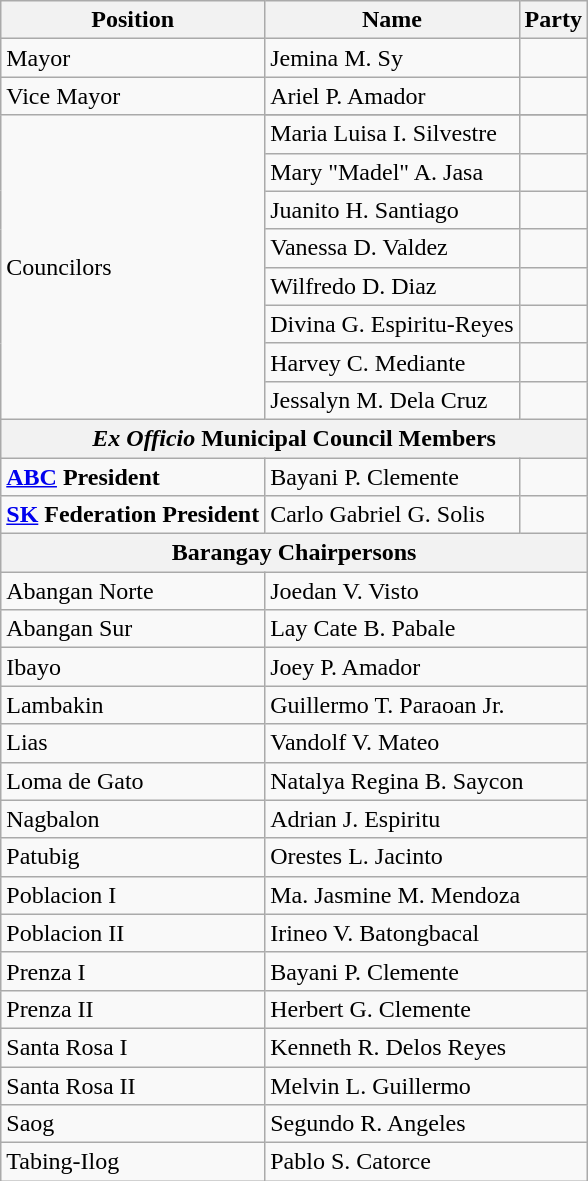<table class=wikitable>
<tr>
<th>Position</th>
<th>Name</th>
<th colspan=2>Party</th>
</tr>
<tr>
<td>Mayor</td>
<td>Jemina M. Sy</td>
<td></td>
</tr>
<tr>
<td>Vice Mayor</td>
<td>Ariel P. Amador</td>
<td></td>
</tr>
<tr>
<td rowspan=9>Councilors</td>
</tr>
<tr>
<td>Maria Luisa I. Silvestre</td>
<td></td>
</tr>
<tr>
<td>Mary "Madel" A. Jasa</td>
<td></td>
</tr>
<tr>
<td>Juanito H. Santiago</td>
<td></td>
</tr>
<tr>
<td>Vanessa D. Valdez</td>
<td></td>
</tr>
<tr>
<td>Wilfredo D. Diaz</td>
<td></td>
</tr>
<tr>
<td>Divina G. Espiritu-Reyes</td>
<td></td>
</tr>
<tr>
<td>Harvey C. Mediante</td>
<td></td>
</tr>
<tr>
<td>Jessalyn M. Dela Cruz</td>
<td></td>
</tr>
<tr>
<th colspan=4><em>Ex Officio</em> Municipal Council Members</th>
</tr>
<tr>
<td><strong><a href='#'>ABC</a> President</strong></td>
<td>Bayani P. Clemente</td>
<td></td>
</tr>
<tr>
<td><strong><a href='#'>SK</a> Federation President</strong></td>
<td>Carlo Gabriel G. Solis</td>
<td></td>
</tr>
<tr>
<th colspan=4>Barangay Chairpersons</th>
</tr>
<tr>
<td>Abangan Norte</td>
<td colspan="3">Joedan V. Visto</td>
</tr>
<tr>
<td>Abangan Sur</td>
<td colspan="3">Lay Cate B. Pabale</td>
</tr>
<tr>
<td>Ibayo</td>
<td colspan="3">Joey P. Amador</td>
</tr>
<tr>
<td>Lambakin</td>
<td colspan="3">Guillermo T. Paraoan Jr.</td>
</tr>
<tr>
<td>Lias</td>
<td colspan="3">Vandolf V. Mateo</td>
</tr>
<tr>
<td>Loma de Gato</td>
<td colspan="3">Natalya Regina B. Saycon</td>
</tr>
<tr>
<td>Nagbalon</td>
<td colspan="3">Adrian J. Espiritu</td>
</tr>
<tr>
<td>Patubig</td>
<td colspan="3">Orestes L. Jacinto</td>
</tr>
<tr>
<td>Poblacion I</td>
<td colspan="3">Ma. Jasmine M. Mendoza</td>
</tr>
<tr>
<td>Poblacion II</td>
<td colspan="3">Irineo V. Batongbacal</td>
</tr>
<tr>
<td>Prenza I</td>
<td colspan="3">Bayani P. Clemente</td>
</tr>
<tr>
<td>Prenza II</td>
<td colspan="3">Herbert G. Clemente</td>
</tr>
<tr>
<td>Santa Rosa I</td>
<td colspan="3">Kenneth R. Delos Reyes</td>
</tr>
<tr>
<td>Santa Rosa II</td>
<td colspan="3">Melvin L. Guillermo</td>
</tr>
<tr>
<td>Saog</td>
<td colspan="3">Segundo R. Angeles</td>
</tr>
<tr>
<td>Tabing-Ilog</td>
<td colspan="3">Pablo S. Catorce</td>
</tr>
</table>
